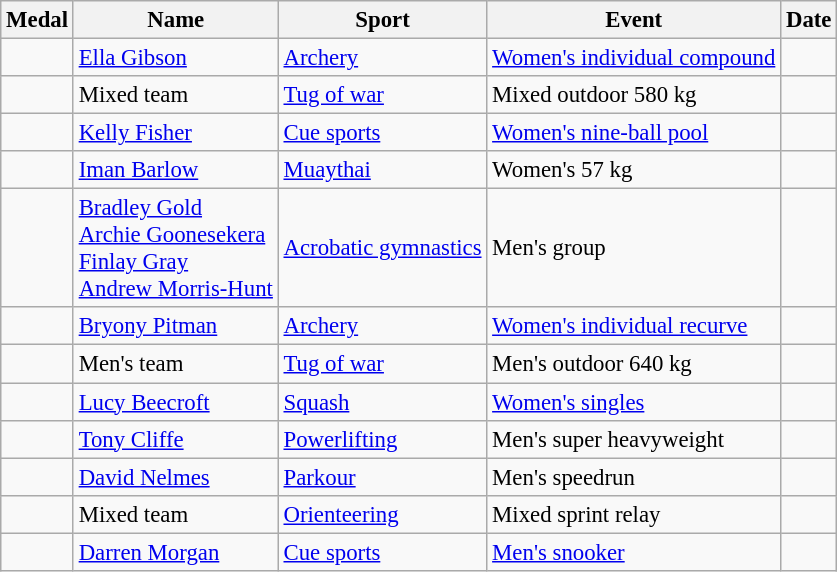<table class="wikitable sortable" style="font-size: 95%;">
<tr>
<th>Medal</th>
<th>Name</th>
<th>Sport</th>
<th>Event</th>
<th>Date</th>
</tr>
<tr>
<td></td>
<td><a href='#'>Ella Gibson</a></td>
<td><a href='#'>Archery</a></td>
<td><a href='#'>Women's individual compound</a></td>
<td></td>
</tr>
<tr>
<td></td>
<td>Mixed team</td>
<td><a href='#'>Tug of war</a></td>
<td>Mixed outdoor 580 kg</td>
<td></td>
</tr>
<tr>
<td></td>
<td><a href='#'>Kelly Fisher</a></td>
<td><a href='#'>Cue sports</a></td>
<td><a href='#'>Women's nine-ball pool</a></td>
<td></td>
</tr>
<tr>
<td></td>
<td><a href='#'>Iman Barlow</a></td>
<td><a href='#'>Muaythai</a></td>
<td>Women's 57 kg</td>
<td></td>
</tr>
<tr>
<td></td>
<td><a href='#'>Bradley Gold</a><br><a href='#'>Archie Goonesekera</a><br><a href='#'>Finlay Gray</a><br><a href='#'>Andrew Morris-Hunt</a></td>
<td><a href='#'>Acrobatic gymnastics</a></td>
<td>Men's group</td>
<td></td>
</tr>
<tr>
<td></td>
<td><a href='#'>Bryony Pitman</a></td>
<td><a href='#'>Archery</a></td>
<td><a href='#'>Women's individual recurve</a></td>
<td></td>
</tr>
<tr>
<td></td>
<td>Men's team</td>
<td><a href='#'>Tug of war</a></td>
<td>Men's outdoor 640 kg</td>
<td></td>
</tr>
<tr>
<td></td>
<td><a href='#'>Lucy Beecroft</a></td>
<td><a href='#'>Squash</a></td>
<td><a href='#'>Women's singles</a></td>
<td></td>
</tr>
<tr>
<td></td>
<td><a href='#'>Tony Cliffe</a></td>
<td><a href='#'>Powerlifting</a></td>
<td>Men's super heavyweight</td>
<td></td>
</tr>
<tr>
<td></td>
<td><a href='#'>David Nelmes</a></td>
<td><a href='#'>Parkour</a></td>
<td>Men's speedrun</td>
<td></td>
</tr>
<tr>
<td></td>
<td>Mixed team</td>
<td><a href='#'>Orienteering</a></td>
<td>Mixed sprint relay</td>
<td></td>
</tr>
<tr>
<td></td>
<td><a href='#'>Darren Morgan</a></td>
<td><a href='#'>Cue sports</a></td>
<td><a href='#'>Men's snooker</a></td>
<td></td>
</tr>
</table>
